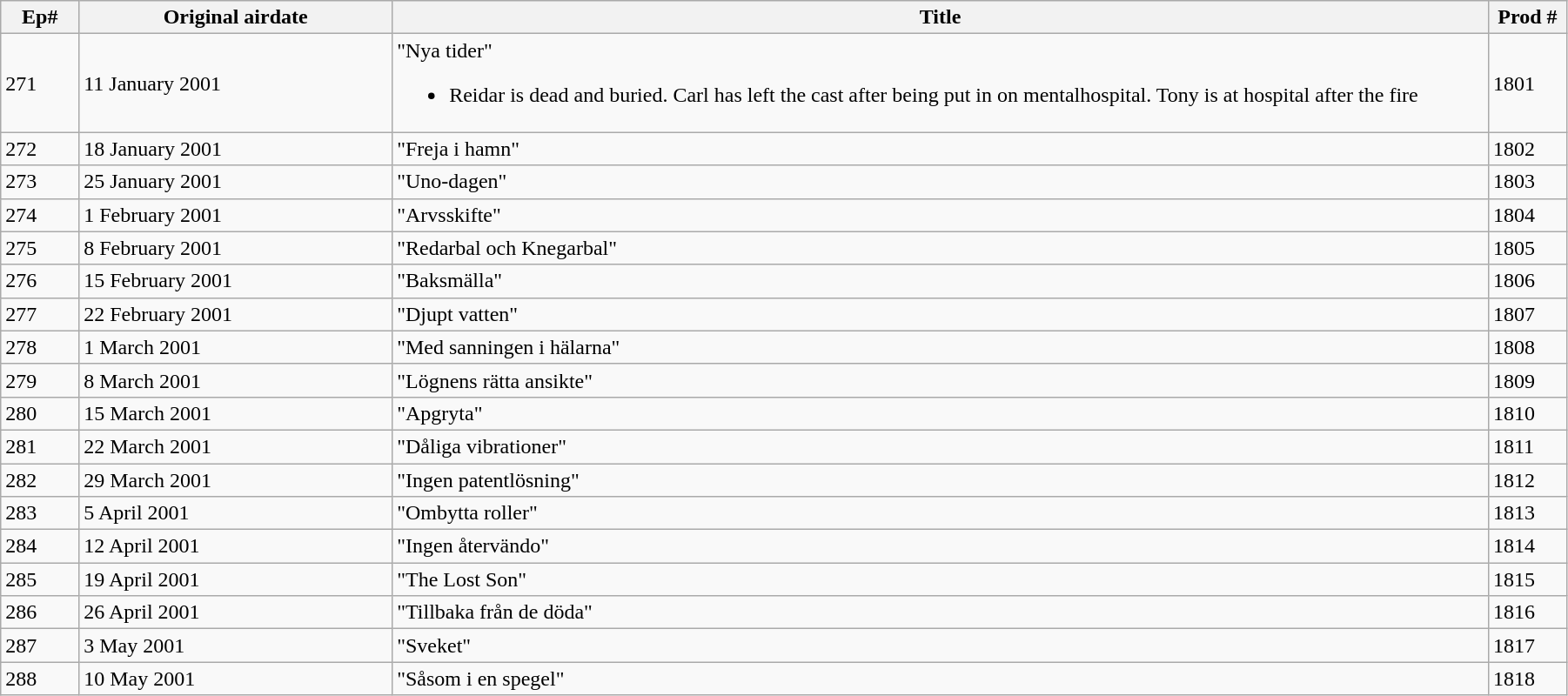<table class="wikitable" width=95%>
<tr>
<th width=5%>Ep#</th>
<th width=20%>Original airdate</th>
<th>Title</th>
<th width=5%>Prod #</th>
</tr>
<tr>
<td>271</td>
<td>11 January 2001</td>
<td>"Nya tider"<br><ul><li>Reidar is dead and buried. Carl has left the cast after being put in on mentalhospital. Tony is at hospital after the fire</li></ul></td>
<td>1801</td>
</tr>
<tr>
<td>272</td>
<td>18 January 2001</td>
<td>"Freja i hamn"</td>
<td>1802</td>
</tr>
<tr>
<td>273</td>
<td>25 January 2001</td>
<td>"Uno-dagen"</td>
<td>1803</td>
</tr>
<tr>
<td>274</td>
<td>1 February 2001</td>
<td>"Arvsskifte"</td>
<td>1804</td>
</tr>
<tr>
<td>275</td>
<td>8 February 2001</td>
<td>"Redarbal och Knegarbal"</td>
<td>1805</td>
</tr>
<tr>
<td>276</td>
<td>15 February 2001</td>
<td>"Baksmälla"</td>
<td>1806</td>
</tr>
<tr>
<td>277</td>
<td>22 February 2001</td>
<td>"Djupt vatten"</td>
<td>1807</td>
</tr>
<tr>
<td>278</td>
<td>1 March 2001</td>
<td>"Med sanningen i hälarna"</td>
<td>1808</td>
</tr>
<tr>
<td>279</td>
<td>8 March 2001</td>
<td>"Lögnens rätta ansikte"</td>
<td>1809</td>
</tr>
<tr>
<td>280</td>
<td>15 March 2001</td>
<td>"Apgryta"</td>
<td>1810</td>
</tr>
<tr>
<td>281</td>
<td>22 March 2001</td>
<td>"Dåliga vibrationer"</td>
<td>1811</td>
</tr>
<tr>
<td>282</td>
<td>29 March 2001</td>
<td>"Ingen patentlösning"</td>
<td>1812</td>
</tr>
<tr>
<td>283</td>
<td>5 April 2001</td>
<td>"Ombytta roller"</td>
<td>1813</td>
</tr>
<tr>
<td>284</td>
<td>12 April 2001</td>
<td>"Ingen återvändo"</td>
<td>1814</td>
</tr>
<tr>
<td>285</td>
<td>19 April 2001</td>
<td>"The Lost Son"</td>
<td>1815</td>
</tr>
<tr>
<td>286</td>
<td>26 April 2001</td>
<td>"Tillbaka från de döda"</td>
<td>1816</td>
</tr>
<tr>
<td>287</td>
<td>3 May 2001</td>
<td>"Sveket"</td>
<td>1817</td>
</tr>
<tr>
<td>288</td>
<td>10 May 2001</td>
<td>"Såsom i en spegel"</td>
<td>1818</td>
</tr>
</table>
